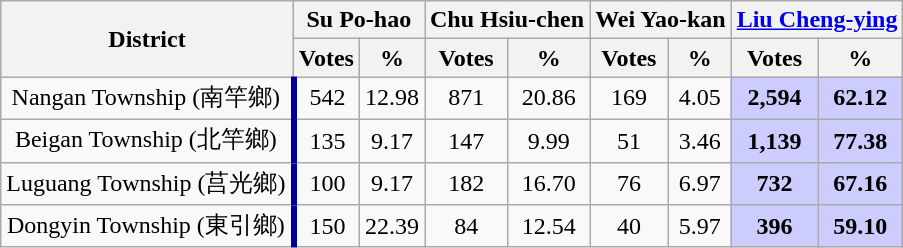<table class="wikitable collapsible sortable" style="text-align:center">
<tr>
<th rowspan=2;">District</th>
<th colspan=2; border-bottom:4px solid #000000;"> Su Po-hao</th>
<th colspan=2; border-bottom:4px solid #000000;"> Chu Hsiu-chen</th>
<th colspan=2; border-bottom:4px solid #000000;"> Wei Yao-kan</th>
<th colspan=2; border-bottom:4px solid #000099;"> <a href='#'>Liu Cheng-ying</a></th>
</tr>
<tr>
<th>Votes</th>
<th>%</th>
<th>Votes</th>
<th>%</th>
<th>Votes</th>
<th>%</th>
<th>Votes</th>
<th>%</th>
</tr>
<tr>
<td style="border-right:4px solid #000099;">Nangan Township (南竿鄉)</td>
<td>542</td>
<td>12.98</td>
<td>871</td>
<td>20.86</td>
<td>169</td>
<td>4.05</td>
<td style="background-color:#CCCCFF;"><strong>2,594</strong></td>
<td style="background-color:#CCCCFF;"><strong>62.12</strong></td>
</tr>
<tr>
<td style="border-right:4px solid #000099;">Beigan Township (北竿鄉)</td>
<td>135</td>
<td>9.17</td>
<td>147</td>
<td>9.99</td>
<td>51</td>
<td>3.46</td>
<td style="background-color:#CCCCFF;"><strong>1,139</strong></td>
<td style="background-color:#CCCCFF;"><strong>77.38</strong></td>
</tr>
<tr>
<td style="border-right:4px solid #000099;">Luguang Township (莒光鄉)</td>
<td>100</td>
<td>9.17</td>
<td>182</td>
<td>16.70</td>
<td>76</td>
<td>6.97</td>
<td style="background-color:#CCCCFF;"><strong>732</strong></td>
<td style="background-color:#CCCCFF;"><strong>67.16</strong></td>
</tr>
<tr>
<td style="border-right:4px solid #000099;">Dongyin Township (東引鄉)</td>
<td>150</td>
<td>22.39</td>
<td>84</td>
<td>12.54</td>
<td>40</td>
<td>5.97</td>
<td style="background-color:#CCCCFF;"><strong>396</strong></td>
<td style="background-color:#CCCCFF;"><strong>59.10</strong></td>
</tr>
</table>
